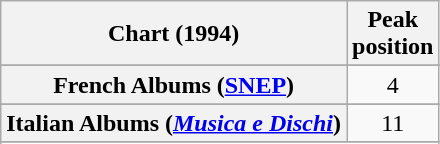<table class="wikitable sortable plainrowheaders" style="text-align:center">
<tr>
<th scope="col">Chart (1994)</th>
<th scope="col">Peak<br>position</th>
</tr>
<tr>
</tr>
<tr>
</tr>
<tr>
</tr>
<tr>
</tr>
<tr>
<th scope="row">French Albums (<a href='#'>SNEP</a>)</th>
<td align="center">4</td>
</tr>
<tr>
</tr>
<tr>
<th scope="row">Italian Albums (<em><a href='#'>Musica e Dischi</a></em>)</th>
<td align="center">11</td>
</tr>
<tr>
</tr>
<tr>
</tr>
<tr>
</tr>
<tr>
</tr>
<tr>
</tr>
</table>
